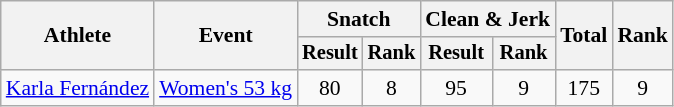<table class="wikitable" style="font-size:90%">
<tr>
<th rowspan="2">Athlete</th>
<th rowspan="2">Event</th>
<th colspan="2">Snatch</th>
<th colspan="2">Clean & Jerk</th>
<th rowspan="2">Total</th>
<th rowspan="2">Rank</th>
</tr>
<tr style="font-size:95%">
<th>Result</th>
<th>Rank</th>
<th>Result</th>
<th>Rank</th>
</tr>
<tr align=center>
<td align=left><a href='#'>Karla Fernández</a></td>
<td align=left><a href='#'>Women's 53 kg</a></td>
<td>80</td>
<td>8</td>
<td>95</td>
<td>9</td>
<td>175</td>
<td>9</td>
</tr>
</table>
